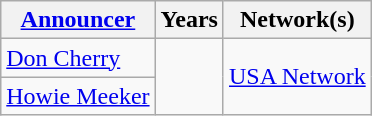<table class="wikitable">
<tr>
<th><a href='#'>Announcer</a></th>
<th>Years</th>
<th>Network(s)</th>
</tr>
<tr>
<td><a href='#'>Don Cherry</a></td>
<td rowspan="2"></td>
<td rowspan="2"><a href='#'>USA Network</a></td>
</tr>
<tr>
<td><a href='#'>Howie Meeker</a></td>
</tr>
</table>
